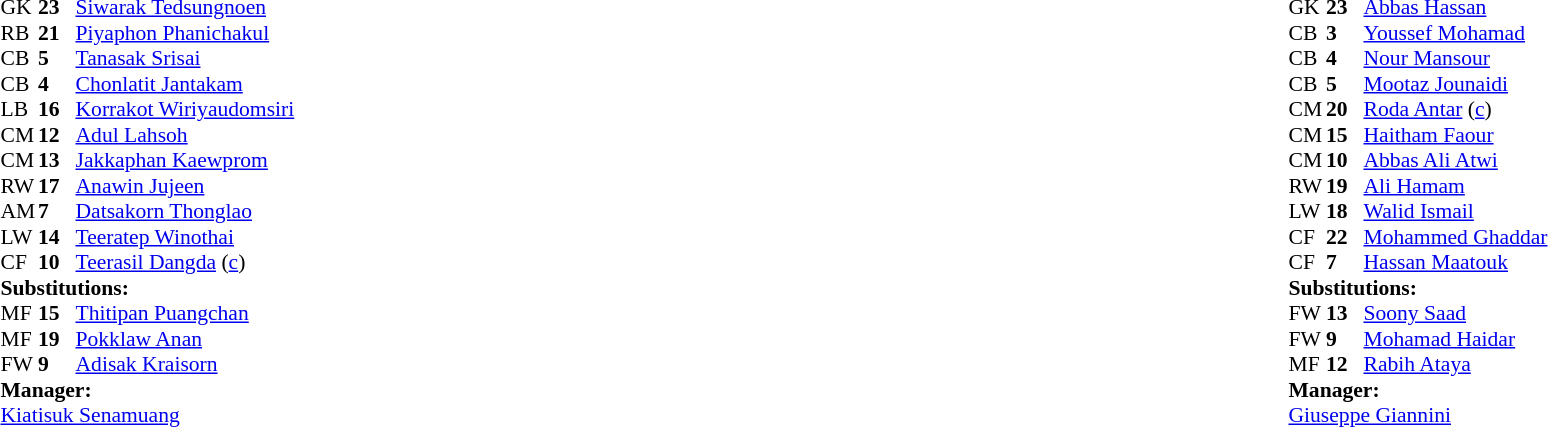<table width="100%">
<tr>
<td valign="top" width="40%"><br><table style="font-size:90%;" cellspacing="0" cellpadding="0">
<tr>
<th width="25"></th>
<th width="25"></th>
</tr>
<tr>
<td>GK</td>
<td><strong>23</strong></td>
<td><a href='#'>Siwarak Tedsungnoen</a></td>
</tr>
<tr>
<td>RB</td>
<td><strong>21</strong></td>
<td><a href='#'>Piyaphon Phanichakul</a></td>
</tr>
<tr>
<td>CB</td>
<td><strong>5</strong></td>
<td><a href='#'>Tanasak Srisai</a></td>
</tr>
<tr>
<td>CB</td>
<td><strong>4</strong></td>
<td><a href='#'>Chonlatit Jantakam</a></td>
</tr>
<tr>
<td>LB</td>
<td><strong>16</strong></td>
<td><a href='#'>Korrakot Wiriyaudomsiri</a></td>
</tr>
<tr>
<td>CM</td>
<td><strong>12</strong></td>
<td><a href='#'>Adul Lahsoh</a></td>
</tr>
<tr>
<td>CM</td>
<td><strong>13</strong></td>
<td><a href='#'>Jakkaphan Kaewprom</a></td>
<td></td>
<td></td>
</tr>
<tr>
<td>RW</td>
<td><strong>17</strong></td>
<td><a href='#'>Anawin Jujeen</a></td>
<td></td>
<td></td>
</tr>
<tr>
<td>AM</td>
<td><strong>7</strong></td>
<td><a href='#'>Datsakorn Thonglao</a></td>
<td></td>
<td></td>
</tr>
<tr>
<td>LW</td>
<td><strong>14</strong></td>
<td><a href='#'>Teeratep Winothai</a></td>
</tr>
<tr>
<td>CF</td>
<td><strong>10</strong></td>
<td><a href='#'>Teerasil Dangda</a>  (<a href='#'>c</a>)</td>
</tr>
<tr>
<td colspan=3><strong>Substitutions:</strong></td>
</tr>
<tr>
<td>MF</td>
<td><strong>15</strong></td>
<td><a href='#'>Thitipan Puangchan</a></td>
<td></td>
<td></td>
</tr>
<tr>
<td>MF</td>
<td><strong>19</strong></td>
<td><a href='#'>Pokklaw Anan</a></td>
<td></td>
<td></td>
</tr>
<tr>
<td>FW</td>
<td><strong>9</strong></td>
<td><a href='#'>Adisak Kraisorn</a></td>
<td></td>
<td></td>
</tr>
<tr>
<td colspan=3><strong>Manager:</strong></td>
</tr>
<tr>
<td colspan=4> <a href='#'>Kiatisuk Senamuang</a></td>
</tr>
</table>
</td>
<td valign="top"></td>
<td valign="top" width="50%"><br><table style="font-size:90%;" cellspacing="0" cellpadding="0" align="center">
<tr>
<th width=25></th>
<th width=25></th>
</tr>
<tr>
<td>GK</td>
<td><strong>23</strong></td>
<td><a href='#'>Abbas Hassan</a></td>
</tr>
<tr>
<td>CB</td>
<td><strong>3</strong></td>
<td><a href='#'>Youssef Mohamad</a></td>
</tr>
<tr>
<td>CB</td>
<td><strong>4</strong></td>
<td><a href='#'>Nour Mansour</a></td>
<td></td>
</tr>
<tr>
<td>CB</td>
<td><strong>5</strong></td>
<td><a href='#'>Mootaz Jounaidi</a></td>
</tr>
<tr>
<td>CM</td>
<td><strong>20</strong></td>
<td><a href='#'>Roda Antar</a> (<a href='#'>c</a>)</td>
</tr>
<tr>
<td>CM</td>
<td><strong>15</strong></td>
<td><a href='#'>Haitham Faour</a></td>
</tr>
<tr>
<td>CM</td>
<td><strong>10</strong></td>
<td><a href='#'>Abbas Ali Atwi</a></td>
<td></td>
<td></td>
</tr>
<tr>
<td>RW</td>
<td><strong>19</strong></td>
<td><a href='#'>Ali Hamam</a></td>
<td></td>
<td></td>
</tr>
<tr>
<td>LW</td>
<td><strong>18</strong></td>
<td><a href='#'>Walid Ismail</a></td>
</tr>
<tr>
<td>CF</td>
<td><strong>22</strong></td>
<td><a href='#'>Mohammed Ghaddar</a></td>
<td></td>
<td></td>
</tr>
<tr>
<td>CF</td>
<td><strong>7</strong></td>
<td><a href='#'>Hassan Maatouk</a></td>
</tr>
<tr>
<td colspan=3><strong>Substitutions:</strong></td>
</tr>
<tr>
<td>FW</td>
<td><strong>13</strong></td>
<td><a href='#'>Soony Saad</a></td>
<td></td>
<td></td>
</tr>
<tr>
<td>FW</td>
<td><strong>9</strong></td>
<td><a href='#'>Mohamad Haidar</a></td>
<td></td>
<td></td>
</tr>
<tr>
<td>MF</td>
<td><strong>12</strong></td>
<td><a href='#'>Rabih Ataya</a></td>
<td></td>
<td></td>
</tr>
<tr>
<td colspan=3><strong>Manager:</strong></td>
</tr>
<tr>
<td colspan=4> <a href='#'>Giuseppe Giannini</a></td>
</tr>
</table>
</td>
</tr>
</table>
